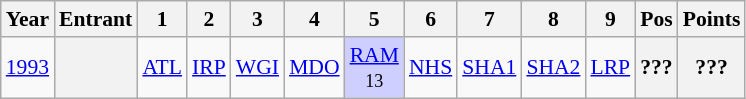<table class="wikitable" style="text-align:center; font-size:90%">
<tr>
<th>Year</th>
<th>Entrant</th>
<th>1</th>
<th>2</th>
<th>3</th>
<th>4</th>
<th>5</th>
<th>6</th>
<th>7</th>
<th>8</th>
<th>9</th>
<th>Pos</th>
<th>Points</th>
</tr>
<tr>
<td><a href='#'>1993</a></td>
<th></th>
<td><a href='#'>ATL</a></td>
<td><a href='#'>IRP</a></td>
<td><a href='#'>WGI</a></td>
<td><a href='#'>MDO</a></td>
<td style="background:#CFCFFF;"><a href='#'>RAM</a><br><small>13</small></td>
<td><a href='#'>NHS</a></td>
<td><a href='#'>SHA1</a></td>
<td><a href='#'>SHA2</a></td>
<td><a href='#'>LRP</a></td>
<th>???</th>
<th>???</th>
</tr>
</table>
